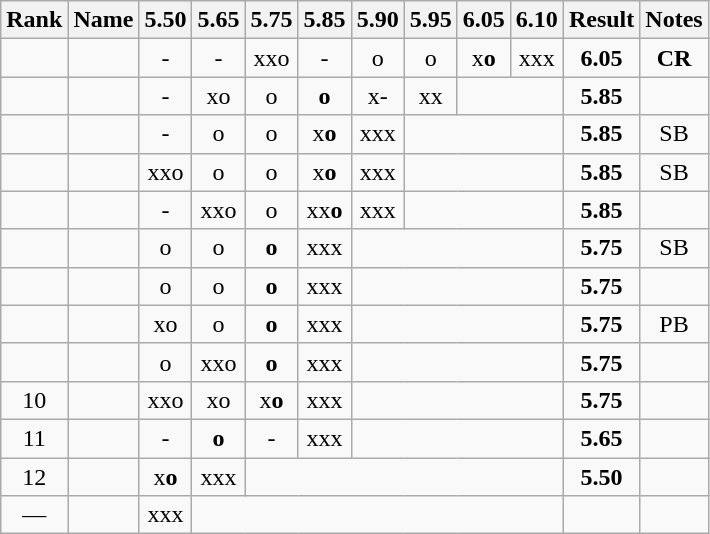<table class="sortable wikitable">
<tr>
<th>Rank</th>
<th>Name</th>
<th>5.50</th>
<th>5.65</th>
<th>5.75</th>
<th>5.85</th>
<th>5.90</th>
<th>5.95</th>
<th>6.05</th>
<th>6.10</th>
<th>Result</th>
<th>Notes</th>
</tr>
<tr align="center">
<td></td>
<td align="left"></td>
<td>-</td>
<td>-</td>
<td>xxo</td>
<td>-</td>
<td>o</td>
<td>o</td>
<td>x<strong>o</strong></td>
<td>xxx</td>
<td><strong>6.05</strong></td>
<td><strong>CR</strong></td>
</tr>
<tr align="center">
<td></td>
<td align="left"></td>
<td>-</td>
<td>xo</td>
<td>o</td>
<td><strong>o</strong></td>
<td>x-</td>
<td>xx</td>
<td colspan="2"></td>
<td><strong>5.85</strong></td>
<td></td>
</tr>
<tr align="center">
<td></td>
<td align="left"></td>
<td>-</td>
<td>o</td>
<td>o</td>
<td>x<strong>o</strong></td>
<td>xxx</td>
<td colspan="3"></td>
<td><strong>5.85</strong></td>
<td>SB</td>
</tr>
<tr align="center">
<td></td>
<td align="left"></td>
<td>xxo</td>
<td>o</td>
<td>o</td>
<td>x<strong>o</strong></td>
<td>xxx</td>
<td colspan="3"></td>
<td><strong>5.85</strong></td>
<td>SB</td>
</tr>
<tr align="center">
<td></td>
<td align="left"></td>
<td>-</td>
<td>xxo</td>
<td>o</td>
<td>xx<strong>o</strong></td>
<td>xxx</td>
<td colspan="3"></td>
<td><strong>5.85</strong></td>
<td></td>
</tr>
<tr align="center">
<td></td>
<td align="left"></td>
<td>o</td>
<td>o</td>
<td><strong>o</strong></td>
<td>xxx</td>
<td colspan="4"></td>
<td><strong>5.75</strong></td>
<td>SB</td>
</tr>
<tr align="center">
<td></td>
<td align="left"></td>
<td>o</td>
<td>o</td>
<td><strong>o</strong></td>
<td>xxx</td>
<td colspan="4"></td>
<td><strong>5.75</strong></td>
<td></td>
</tr>
<tr align="center">
<td></td>
<td align="left"></td>
<td>xo</td>
<td>o</td>
<td><strong>o</strong></td>
<td>xxx</td>
<td colspan="4"></td>
<td><strong>5.75</strong></td>
<td>PB</td>
</tr>
<tr align="center">
<td></td>
<td align="left"></td>
<td>o</td>
<td>xxo</td>
<td><strong>o</strong></td>
<td>xxx</td>
<td colspan="4"></td>
<td><strong>5.75</strong></td>
<td></td>
</tr>
<tr align="center">
<td>10</td>
<td align="left"></td>
<td>xxo</td>
<td>xo</td>
<td>x<strong>o</strong></td>
<td>xxx</td>
<td colspan="4"></td>
<td><strong>5.75</strong></td>
<td></td>
</tr>
<tr align="center">
<td>11</td>
<td align="left"></td>
<td>-</td>
<td><strong>o</strong></td>
<td>-</td>
<td>xxx</td>
<td colspan="4"></td>
<td><strong>5.65</strong></td>
<td></td>
</tr>
<tr align="center">
<td>12</td>
<td align="left"></td>
<td>x<strong>o</strong></td>
<td>xxx</td>
<td colspan="6"></td>
<td><strong>5.50</strong></td>
<td></td>
</tr>
<tr align="center">
<td>—</td>
<td align="left"></td>
<td>xxx</td>
<td colspan="7"></td>
<td><strong></strong></td>
<td></td>
</tr>
</table>
